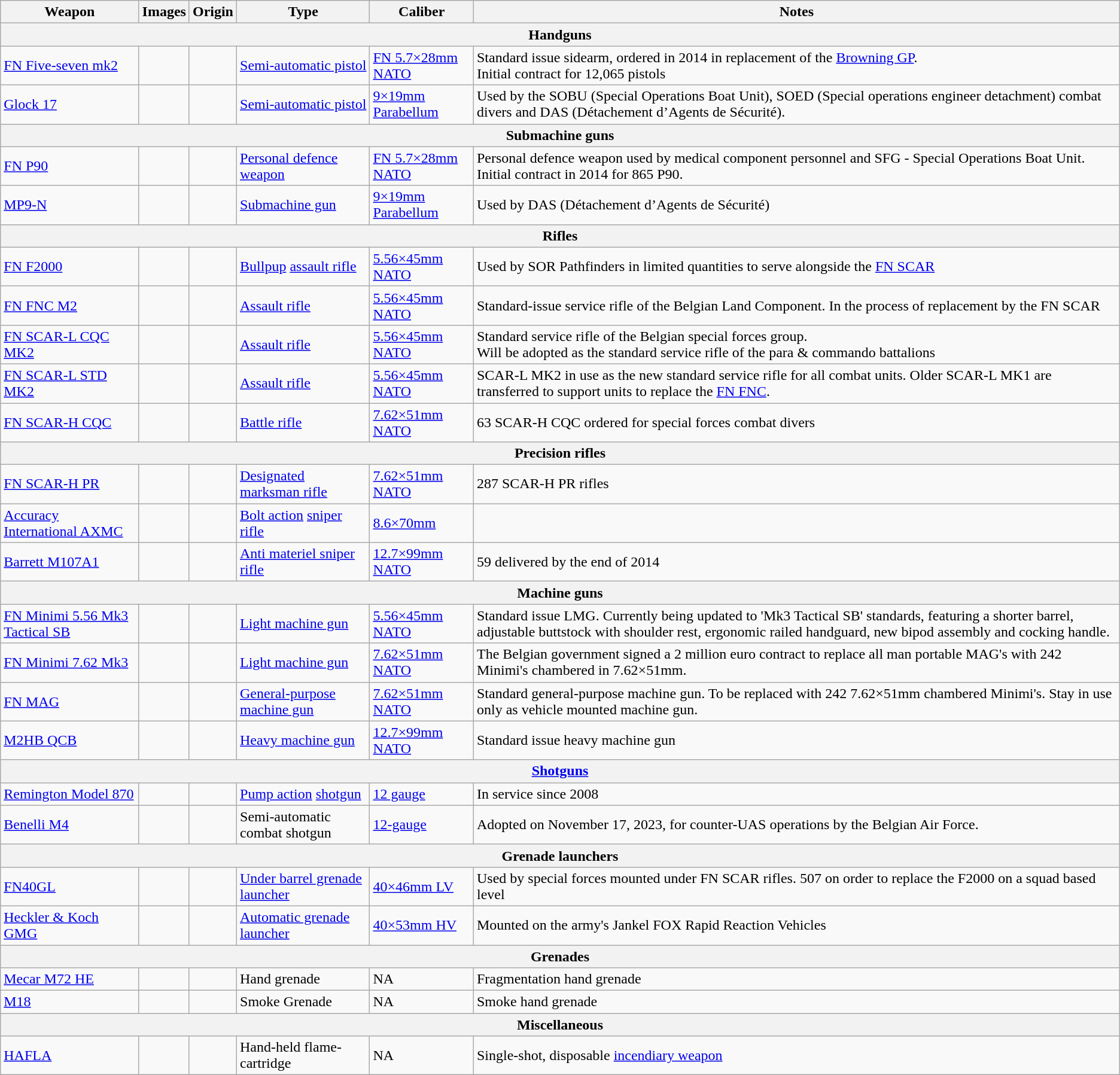<table class="wikitable">
<tr>
<th>Weapon</th>
<th>Images</th>
<th>Origin</th>
<th>Type</th>
<th>Caliber</th>
<th>Notes</th>
</tr>
<tr>
<th colspan="6">Handguns</th>
</tr>
<tr>
<td><a href='#'>FN Five-seven mk2</a></td>
<td style="text-align: center;"></td>
<td></td>
<td><a href='#'>Semi-automatic pistol</a></td>
<td><a href='#'>FN 5.7×28mm NATO</a></td>
<td>Standard issue sidearm, ordered in 2014 in replacement of the <a href='#'>Browning GP</a>.<br>Initial contract for 12,065 pistols</td>
</tr>
<tr>
<td><a href='#'>Glock 17</a></td>
<td style="text-align: center;"></td>
<td></td>
<td><a href='#'>Semi-automatic pistol</a></td>
<td><a href='#'>9×19mm Parabellum</a></td>
<td>Used by the SOBU (Special Operations Boat Unit), SOED (Special operations engineer detachment) combat divers and DAS (Détachement d’Agents de Sécurité).</td>
</tr>
<tr>
<th colspan="6">Submachine guns</th>
</tr>
<tr>
<td><a href='#'>FN P90</a></td>
<td style="text-align: center;"></td>
<td></td>
<td><a href='#'>Personal defence weapon</a></td>
<td><a href='#'>FN 5.7×28mm NATO</a></td>
<td>Personal defence weapon used by medical component personnel and SFG - Special Operations Boat Unit.<br>Initial contract in 2014 for 865 P90.</td>
</tr>
<tr>
<td><a href='#'>MP9-N</a></td>
<td style="text-align: center;"></td>
<td></td>
<td><a href='#'>Submachine gun</a></td>
<td><a href='#'>9×19mm Parabellum</a></td>
<td>Used by DAS (Détachement d’Agents de Sécurité)</td>
</tr>
<tr>
<th colspan="6">Rifles</th>
</tr>
<tr>
<td><a href='#'>FN F2000</a></td>
<td style="text-align: center;"></td>
<td></td>
<td><a href='#'>Bullpup</a> <a href='#'>assault rifle</a></td>
<td><a href='#'>5.56×45mm NATO</a></td>
<td>Used by SOR Pathfinders in limited quantities to serve alongside the <a href='#'>FN SCAR</a></td>
</tr>
<tr>
<td><a href='#'>FN FNC M2</a></td>
<td></td>
<td></td>
<td><a href='#'>Assault rifle</a></td>
<td><a href='#'>5.56×45mm NATO</a></td>
<td>Standard-issue service rifle of the Belgian Land Component. In the process of replacement by the FN SCAR</td>
</tr>
<tr>
<td><a href='#'>FN SCAR-L CQC MK2</a></td>
<td style="text-align: center;"></td>
<td></td>
<td><a href='#'>Assault rifle</a></td>
<td><a href='#'>5.56×45mm NATO</a></td>
<td>Standard service rifle of the Belgian special forces group.<br>Will be adopted as the standard service rifle of the para & commando battalions</td>
</tr>
<tr>
<td><a href='#'>FN SCAR-L STD MK2</a></td>
<td style="text-align: center;"></td>
<td></td>
<td><a href='#'>Assault rifle</a></td>
<td><a href='#'>5.56×45mm NATO</a></td>
<td>SCAR-L MK2 in use as the new standard service rifle for all combat units. Older SCAR-L MK1 are transferred to support units to replace the <a href='#'>FN FNC</a>.</td>
</tr>
<tr>
<td><a href='#'>FN SCAR-H CQC</a></td>
<td style="text-align: center;"></td>
<td></td>
<td><a href='#'>Battle rifle</a></td>
<td><a href='#'>7.62×51mm NATO</a></td>
<td>63 SCAR-H CQC ordered for special forces combat divers</td>
</tr>
<tr>
<th colspan="6">Precision rifles</th>
</tr>
<tr>
<td><a href='#'>FN SCAR-H PR</a></td>
<td style="text-align: center;"></td>
<td></td>
<td><a href='#'>Designated marksman rifle</a></td>
<td><a href='#'>7.62×51mm NATO</a></td>
<td>287 SCAR-H PR rifles</td>
</tr>
<tr>
<td><a href='#'>Accuracy International AXMC</a></td>
<td style="text-align: center;"></td>
<td></td>
<td><a href='#'>Bolt action</a> <a href='#'>sniper rifle</a></td>
<td><a href='#'>8.6×70mm</a></td>
<td></td>
</tr>
<tr>
<td><a href='#'>Barrett M107A1</a></td>
<td style="text-align: center;"></td>
<td></td>
<td><a href='#'>Anti materiel sniper rifle</a></td>
<td><a href='#'>12.7×99mm NATO</a></td>
<td>59 delivered by the end of 2014</td>
</tr>
<tr>
<th colspan="6">Machine guns</th>
</tr>
<tr>
<td><a href='#'>FN Minimi 5.56 Mk3 Tactical SB</a></td>
<td style="text-align: center;"></td>
<td></td>
<td><a href='#'>Light machine gun</a></td>
<td><a href='#'>5.56×45mm NATO</a></td>
<td>Standard issue LMG. Currently being updated to 'Mk3 Tactical SB' standards, featuring a shorter barrel, adjustable buttstock with shoulder rest, ergonomic railed handguard, new bipod assembly and cocking handle.</td>
</tr>
<tr>
<td><a href='#'>FN Minimi 7.62 Mk3</a></td>
<td style="text-align: center;"></td>
<td></td>
<td><a href='#'>Light machine gun</a></td>
<td><a href='#'>7.62×51mm NATO</a></td>
<td>The Belgian government signed a 2 million euro contract to replace all man portable MAG's with 242 Minimi's chambered in 7.62×51mm.</td>
</tr>
<tr>
<td><a href='#'>FN MAG</a></td>
<td style="text-align: center;"></td>
<td></td>
<td><a href='#'>General-purpose machine gun</a></td>
<td><a href='#'>7.62×51mm NATO</a></td>
<td>Standard general-purpose machine gun. To be replaced with 242 7.62×51mm chambered Minimi's. Stay in use only as vehicle mounted machine gun.</td>
</tr>
<tr>
<td><a href='#'>M2HB QCB</a></td>
<td style="text-align: center;"></td>
<td></td>
<td><a href='#'>Heavy machine gun</a></td>
<td><a href='#'>12.7×99mm NATO</a></td>
<td>Standard issue heavy machine gun</td>
</tr>
<tr>
<th colspan="6"><a href='#'>Shotguns</a></th>
</tr>
<tr>
<td><a href='#'>Remington Model 870</a></td>
<td style="text-align: center;"></td>
<td></td>
<td><a href='#'>Pump action</a> <a href='#'>shotgun</a></td>
<td><a href='#'>12 gauge</a></td>
<td>In service since 2008</td>
</tr>
<tr>
<td><a href='#'>Benelli M4</a></td>
<td style="text-align: center;"></td>
<td></td>
<td>Semi-automatic combat shotgun</td>
<td><a href='#'>12-gauge</a></td>
<td>Adopted on November 17, 2023, for counter-UAS operations by the Belgian Air Force.</td>
</tr>
<tr>
<th colspan="6">Grenade launchers</th>
</tr>
<tr>
<td><a href='#'>FN40GL</a></td>
<td style="text-align: center;"></td>
<td></td>
<td><a href='#'>Under barrel grenade launcher</a></td>
<td><a href='#'>40×46mm LV</a></td>
<td>Used by special forces mounted under FN SCAR rifles. 507 on order to replace the F2000 on a squad based level</td>
</tr>
<tr>
<td><a href='#'>Heckler & Koch GMG</a></td>
<td style="text-align: center;"></td>
<td></td>
<td><a href='#'>Automatic grenade launcher</a></td>
<td><a href='#'>40×53mm HV</a></td>
<td>Mounted on the army's Jankel FOX Rapid Reaction Vehicles</td>
</tr>
<tr>
<th colspan="6">Grenades</th>
</tr>
<tr>
<td><a href='#'>Mecar M72 HE</a></td>
<td style="text-align: center;"></td>
<td></td>
<td>Hand grenade</td>
<td>NA</td>
<td>Fragmentation hand grenade</td>
</tr>
<tr>
<td><a href='#'>M18</a></td>
<td style="text-align: center;"></td>
<td></td>
<td>Smoke Grenade</td>
<td>NA</td>
<td>Smoke hand grenade</td>
</tr>
<tr>
<th colspan="6">Miscellaneous</th>
</tr>
<tr>
<td><a href='#'>HAFLA</a></td>
<td style="text-align: center;"></td>
<td></td>
<td>Hand-held flame-cartridge</td>
<td>NA</td>
<td>Single-shot, disposable <a href='#'>incendiary weapon</a></td>
</tr>
</table>
